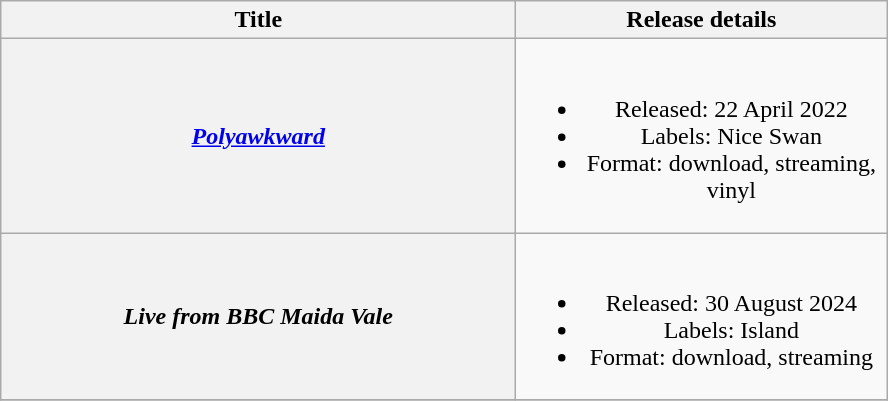<table class="wikitable plainrowheaders" style="text-align:center;">
<tr>
<th scope="col" colspan="1" style="width:21em;">Title</th>
<th scope="col" colspan="1" style="width:15em;">Release details</th>
</tr>
<tr>
<th scope="row"><em><a href='#'>Polyawkward</a></em></th>
<td><br><ul><li>Released: 22 April 2022</li><li>Labels: Nice Swan</li><li>Format: download, streaming, vinyl</li></ul></td>
</tr>
<tr>
<th scope="row"><em>Live from BBC Maida Vale</em></th>
<td><br><ul><li>Released: 30 August 2024</li><li>Labels: Island</li><li>Format: download, streaming</li></ul></td>
</tr>
<tr>
</tr>
</table>
